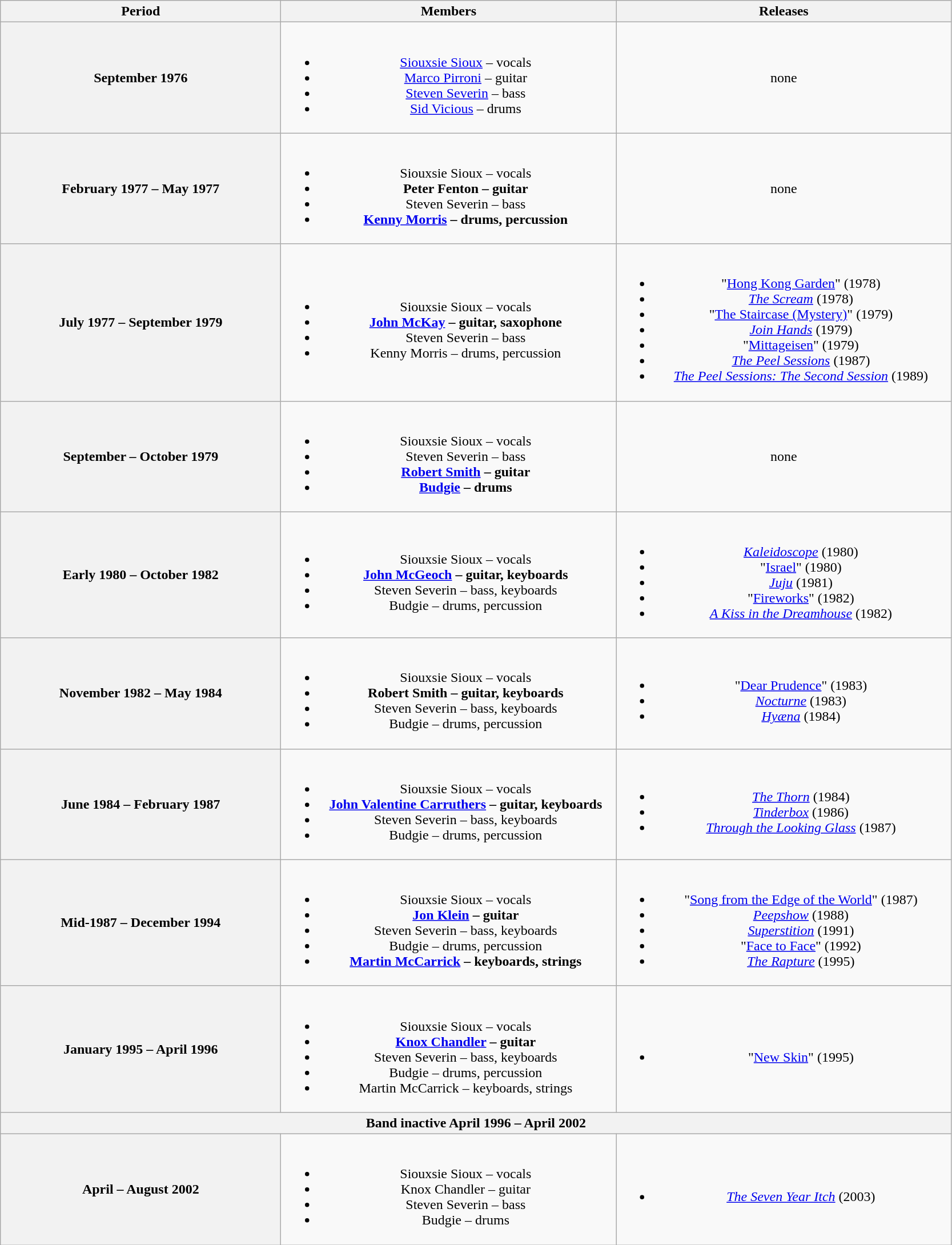<table class="wikitable plainrowheaders" style="text-align:center;">
<tr>
<th scope="col" style="width:20em;">Period</th>
<th scope="col" style="width:24em;">Members</th>
<th scope="col" style="width:24em;">Releases</th>
</tr>
<tr>
<th scope="col">September 1976</th>
<td><br><ul><li><a href='#'>Siouxsie Sioux</a> – vocals</li><li><a href='#'>Marco Pirroni</a> – guitar</li><li><a href='#'>Steven Severin</a> – bass</li><li><a href='#'>Sid Vicious</a> – drums</li></ul></td>
<td>none </td>
</tr>
<tr>
<th scope="col">February 1977 – May 1977</th>
<td><br><ul><li>Siouxsie Sioux – vocals</li><li><strong>Peter Fenton – guitar</strong></li><li>Steven Severin – bass</li><li><strong><a href='#'>Kenny Morris</a> – drums, percussion</strong></li></ul></td>
<td>none </td>
</tr>
<tr>
<th scope="col">July 1977 – September 1979</th>
<td><br><ul><li>Siouxsie Sioux – vocals</li><li><strong><a href='#'>John McKay</a> – guitar, saxophone</strong></li><li>Steven Severin – bass</li><li>Kenny Morris – drums, percussion</li></ul></td>
<td><br><ul><li>"<a href='#'>Hong Kong Garden</a>" (1978)</li><li><em><a href='#'>The Scream</a></em> (1978)</li><li>"<a href='#'>The Staircase (Mystery)</a>" (1979)</li><li><em><a href='#'>Join Hands</a></em> (1979)</li><li>"<a href='#'>Mittageisen</a>" (1979)</li><li><em><a href='#'>The Peel Sessions</a></em> (1987)</li><li><em><a href='#'>The Peel Sessions: The Second Session</a></em> (1989)</li></ul></td>
</tr>
<tr>
<th scope="col">September – October 1979</th>
<td><br><ul><li>Siouxsie Sioux – vocals</li><li>Steven Severin – bass</li><li><strong><a href='#'>Robert Smith</a> – guitar</strong> </li><li><strong><a href='#'>Budgie</a> – drums</strong> </li></ul></td>
<td>none </td>
</tr>
<tr>
<th scope="col">Early 1980 – October 1982</th>
<td><br><ul><li>Siouxsie Sioux – vocals</li><li><strong><a href='#'>John McGeoch</a> – guitar, keyboards</strong></li><li>Steven Severin – bass, keyboards</li><li>Budgie – drums, percussion</li></ul></td>
<td><br><ul><li><em><a href='#'>Kaleidoscope</a></em> (1980)</li><li>"<a href='#'>Israel</a>" (1980)</li><li><em><a href='#'>Juju</a></em> (1981)</li><li>"<a href='#'>Fireworks</a>" (1982)</li><li><em><a href='#'>A Kiss in the Dreamhouse</a></em> (1982)</li></ul></td>
</tr>
<tr>
<th scope="col">November 1982 – May 1984</th>
<td><br><ul><li>Siouxsie Sioux – vocals</li><li><strong>Robert Smith – guitar, keyboards</strong></li><li>Steven Severin – bass, keyboards</li><li>Budgie – drums, percussion</li></ul></td>
<td><br><ul><li>"<a href='#'>Dear Prudence</a>" (1983)</li><li><em><a href='#'>Nocturne</a></em> (1983)</li><li><em><a href='#'>Hyæna</a></em> (1984)</li></ul></td>
</tr>
<tr>
<th scope="col">June 1984 – February 1987</th>
<td><br><ul><li>Siouxsie Sioux – vocals</li><li><strong><a href='#'>John Valentine Carruthers</a> – guitar, keyboards</strong></li><li>Steven Severin – bass, keyboards</li><li>Budgie – drums, percussion</li></ul></td>
<td><br><ul><li><em><a href='#'>The Thorn</a></em> (1984)</li><li><em><a href='#'>Tinderbox</a></em> (1986)</li><li><em><a href='#'>Through the Looking Glass</a></em> (1987)</li></ul></td>
</tr>
<tr>
<th scope="col">Mid-1987 – December 1994</th>
<td><br><ul><li>Siouxsie Sioux – vocals</li><li><strong><a href='#'>Jon Klein</a> – guitar</strong></li><li>Steven Severin – bass, keyboards</li><li>Budgie – drums, percussion</li><li><strong><a href='#'>Martin McCarrick</a> – keyboards, strings</strong></li></ul></td>
<td><br><ul><li>"<a href='#'>Song from the Edge of the World</a>" (1987)</li><li><em><a href='#'>Peepshow</a></em> (1988)</li><li><em><a href='#'>Superstition</a></em> (1991)</li><li>"<a href='#'>Face to Face</a>" (1992)</li><li><em><a href='#'>The Rapture</a></em> (1995)</li></ul></td>
</tr>
<tr>
<th scope="col">January 1995 – April 1996</th>
<td><br><ul><li>Siouxsie Sioux – vocals</li><li><strong><a href='#'>Knox Chandler</a> – guitar</strong></li><li>Steven Severin – bass, keyboards</li><li>Budgie – drums, percussion</li><li>Martin McCarrick – keyboards, strings</li></ul></td>
<td><br><ul><li>"<a href='#'>New Skin</a>" (1995)</li></ul></td>
</tr>
<tr>
<th scope="col" colspan="3">Band inactive April 1996 – April 2002</th>
</tr>
<tr>
<th scope="col">April – August 2002</th>
<td><br><ul><li>Siouxsie Sioux – vocals</li><li>Knox Chandler – guitar</li><li>Steven Severin – bass</li><li>Budgie – drums</li></ul></td>
<td><br><ul><li><em><a href='#'>The Seven Year Itch</a></em> (2003)</li></ul></td>
</tr>
</table>
